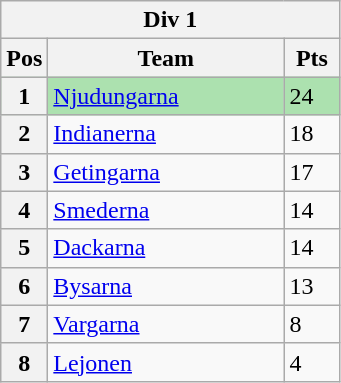<table class="wikitable">
<tr>
<th colspan="3">Div 1</th>
</tr>
<tr>
<th width=20>Pos</th>
<th width=150>Team</th>
<th width=30>Pts</th>
</tr>
<tr style="background:#ACE1AF;">
<th>1</th>
<td><a href='#'>Njudungarna</a></td>
<td>24</td>
</tr>
<tr>
<th>2</th>
<td><a href='#'>Indianerna</a></td>
<td>18</td>
</tr>
<tr>
<th>3</th>
<td><a href='#'>Getingarna</a></td>
<td>17</td>
</tr>
<tr>
<th>4</th>
<td><a href='#'>Smederna</a></td>
<td>14</td>
</tr>
<tr>
<th>5</th>
<td><a href='#'>Dackarna</a></td>
<td>14</td>
</tr>
<tr>
<th>6</th>
<td><a href='#'>Bysarna</a></td>
<td>13</td>
</tr>
<tr>
<th>7</th>
<td><a href='#'>Vargarna</a></td>
<td>8</td>
</tr>
<tr>
<th>8</th>
<td><a href='#'>Lejonen</a></td>
<td>4</td>
</tr>
</table>
